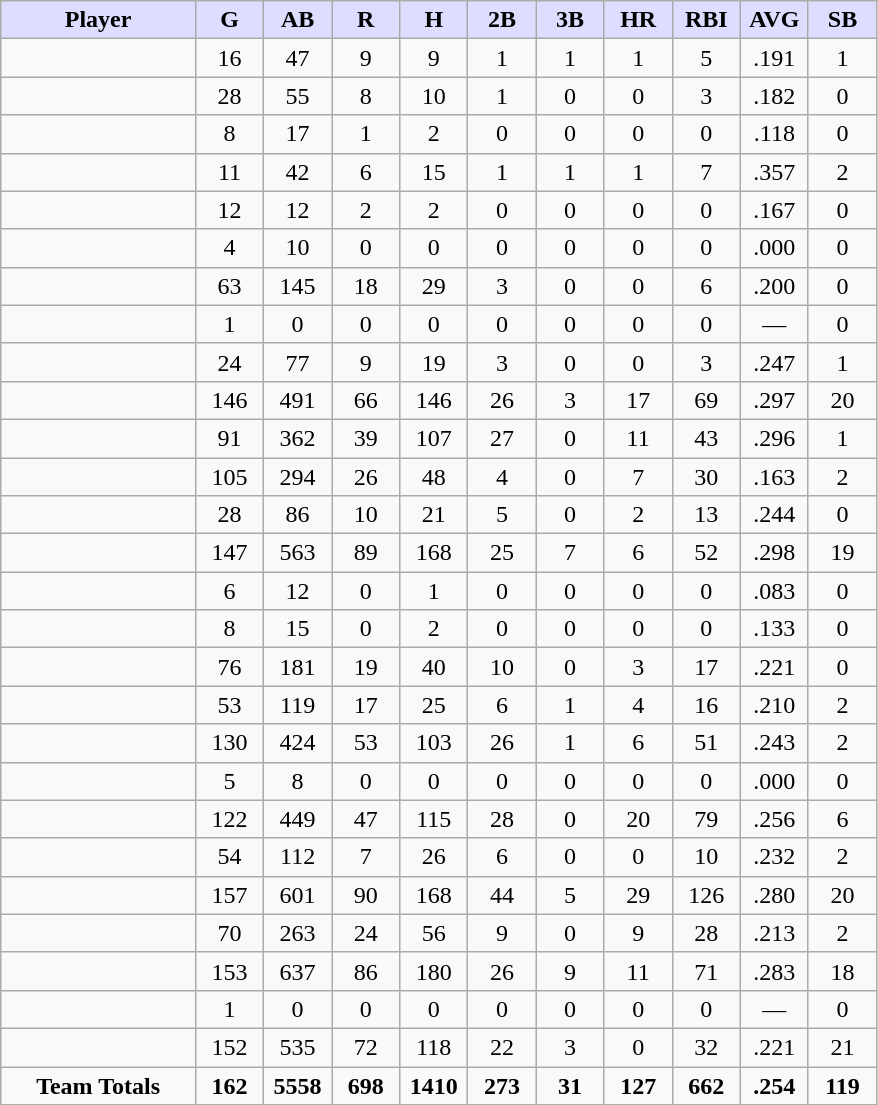<table class="wikitable" style="text-align:center;">
<tr>
<th style="background:#ddf; width:20%;"><strong>Player</strong></th>
<th style="background:#ddf; width:7%;"><strong>G</strong></th>
<th style="background:#ddf; width:7%;"><strong>AB</strong></th>
<th style="background:#ddf; width:7%;"><strong>R</strong></th>
<th style="background:#ddf; width:7%;"><strong>H</strong></th>
<th style="background:#ddf; width:7%;"><strong>2B</strong></th>
<th style="background:#ddf; width:7%;"><strong>3B</strong></th>
<th style="background:#ddf; width:7%;"><strong>HR</strong></th>
<th style="background:#ddf; width:7%;"><strong>RBI</strong></th>
<th style="background:#ddf; width:7%;"><strong>AVG</strong></th>
<th style="background:#ddf; width:7%;"><strong>SB</strong></th>
</tr>
<tr>
<td align=left></td>
<td>16</td>
<td>47</td>
<td>9</td>
<td>9</td>
<td>1</td>
<td>1</td>
<td>1</td>
<td>5</td>
<td>.191</td>
<td>1</td>
</tr>
<tr>
<td align=left></td>
<td>28</td>
<td>55</td>
<td>8</td>
<td>10</td>
<td>1</td>
<td>0</td>
<td>0</td>
<td>3</td>
<td>.182</td>
<td>0</td>
</tr>
<tr>
<td align=left></td>
<td>8</td>
<td>17</td>
<td>1</td>
<td>2</td>
<td>0</td>
<td>0</td>
<td>0</td>
<td>0</td>
<td>.118</td>
<td>0</td>
</tr>
<tr>
<td align=left></td>
<td>11</td>
<td>42</td>
<td>6</td>
<td>15</td>
<td>1</td>
<td>1</td>
<td>1</td>
<td>7</td>
<td>.357</td>
<td>2</td>
</tr>
<tr>
<td align=left></td>
<td>12</td>
<td>12</td>
<td>2</td>
<td>2</td>
<td>0</td>
<td>0</td>
<td>0</td>
<td>0</td>
<td>.167</td>
<td>0</td>
</tr>
<tr>
<td align=left></td>
<td>4</td>
<td>10</td>
<td>0</td>
<td>0</td>
<td>0</td>
<td>0</td>
<td>0</td>
<td>0</td>
<td>.000</td>
<td>0</td>
</tr>
<tr>
<td align=left></td>
<td>63</td>
<td>145</td>
<td>18</td>
<td>29</td>
<td>3</td>
<td>0</td>
<td>0</td>
<td>6</td>
<td>.200</td>
<td>0</td>
</tr>
<tr>
<td align=left></td>
<td>1</td>
<td>0</td>
<td>0</td>
<td>0</td>
<td>0</td>
<td>0</td>
<td>0</td>
<td>0</td>
<td>—</td>
<td>0</td>
</tr>
<tr>
<td align=left></td>
<td>24</td>
<td>77</td>
<td>9</td>
<td>19</td>
<td>3</td>
<td>0</td>
<td>0</td>
<td>3</td>
<td>.247</td>
<td>1</td>
</tr>
<tr>
<td align=left></td>
<td>146</td>
<td>491</td>
<td>66</td>
<td>146</td>
<td>26</td>
<td>3</td>
<td>17</td>
<td>69</td>
<td>.297</td>
<td>20</td>
</tr>
<tr>
<td align=left></td>
<td>91</td>
<td>362</td>
<td>39</td>
<td>107</td>
<td>27</td>
<td>0</td>
<td>11</td>
<td>43</td>
<td>.296</td>
<td>1</td>
</tr>
<tr>
<td align=left></td>
<td>105</td>
<td>294</td>
<td>26</td>
<td>48</td>
<td>4</td>
<td>0</td>
<td>7</td>
<td>30</td>
<td>.163</td>
<td>2</td>
</tr>
<tr>
<td align=left></td>
<td>28</td>
<td>86</td>
<td>10</td>
<td>21</td>
<td>5</td>
<td>0</td>
<td>2</td>
<td>13</td>
<td>.244</td>
<td>0</td>
</tr>
<tr>
<td align=left></td>
<td>147</td>
<td>563</td>
<td>89</td>
<td>168</td>
<td>25</td>
<td>7</td>
<td>6</td>
<td>52</td>
<td>.298</td>
<td>19</td>
</tr>
<tr>
<td align=left></td>
<td>6</td>
<td>12</td>
<td>0</td>
<td>1</td>
<td>0</td>
<td>0</td>
<td>0</td>
<td>0</td>
<td>.083</td>
<td>0</td>
</tr>
<tr>
<td align=left></td>
<td>8</td>
<td>15</td>
<td>0</td>
<td>2</td>
<td>0</td>
<td>0</td>
<td>0</td>
<td>0</td>
<td>.133</td>
<td>0</td>
</tr>
<tr>
<td align=left></td>
<td>76</td>
<td>181</td>
<td>19</td>
<td>40</td>
<td>10</td>
<td>0</td>
<td>3</td>
<td>17</td>
<td>.221</td>
<td>0</td>
</tr>
<tr>
<td align=left></td>
<td>53</td>
<td>119</td>
<td>17</td>
<td>25</td>
<td>6</td>
<td>1</td>
<td>4</td>
<td>16</td>
<td>.210</td>
<td>2</td>
</tr>
<tr>
<td align=left></td>
<td>130</td>
<td>424</td>
<td>53</td>
<td>103</td>
<td>26</td>
<td>1</td>
<td>6</td>
<td>51</td>
<td>.243</td>
<td>2</td>
</tr>
<tr>
<td align=left></td>
<td>5</td>
<td>8</td>
<td>0</td>
<td>0</td>
<td>0</td>
<td>0</td>
<td>0</td>
<td>0</td>
<td>.000</td>
<td>0</td>
</tr>
<tr>
<td align=left></td>
<td>122</td>
<td>449</td>
<td>47</td>
<td>115</td>
<td>28</td>
<td>0</td>
<td>20</td>
<td>79</td>
<td>.256</td>
<td>6</td>
</tr>
<tr>
<td align=left></td>
<td>54</td>
<td>112</td>
<td>7</td>
<td>26</td>
<td>6</td>
<td>0</td>
<td>0</td>
<td>10</td>
<td>.232</td>
<td>2</td>
</tr>
<tr>
<td align=left></td>
<td>157</td>
<td>601</td>
<td>90</td>
<td>168</td>
<td>44</td>
<td>5</td>
<td>29</td>
<td>126</td>
<td>.280</td>
<td>20</td>
</tr>
<tr>
<td align=left></td>
<td>70</td>
<td>263</td>
<td>24</td>
<td>56</td>
<td>9</td>
<td>0</td>
<td>9</td>
<td>28</td>
<td>.213</td>
<td>2</td>
</tr>
<tr>
<td align=left></td>
<td>153</td>
<td>637</td>
<td>86</td>
<td>180</td>
<td>26</td>
<td>9</td>
<td>11</td>
<td>71</td>
<td>.283</td>
<td>18</td>
</tr>
<tr>
<td align=left></td>
<td>1</td>
<td>0</td>
<td>0</td>
<td>0</td>
<td>0</td>
<td>0</td>
<td>0</td>
<td>0</td>
<td>—</td>
<td>0</td>
</tr>
<tr>
<td align=left></td>
<td>152</td>
<td>535</td>
<td>72</td>
<td>118</td>
<td>22</td>
<td>3</td>
<td>0</td>
<td>32</td>
<td>.221</td>
<td>21</td>
</tr>
<tr class="sortbottom">
<td><strong>Team Totals</strong></td>
<td><strong>162</strong></td>
<td><strong>5558</strong></td>
<td><strong>698</strong></td>
<td><strong>1410</strong></td>
<td><strong>273</strong></td>
<td><strong>31</strong></td>
<td><strong>127</strong></td>
<td><strong>662</strong></td>
<td><strong>.254</strong></td>
<td><strong>119</strong></td>
</tr>
</table>
